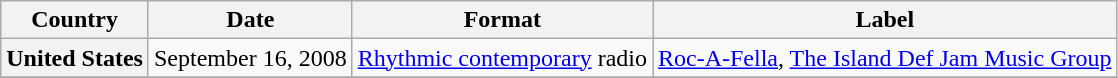<table class="wikitable plainrowheaders" border="1">
<tr>
<th scope="col">Country</th>
<th scope="col">Date</th>
<th scope="col">Format</th>
<th scope="col">Label</th>
</tr>
<tr>
<th scope="row">United States</th>
<td>September 16, 2008</td>
<td><a href='#'>Rhythmic contemporary</a> radio</td>
<td><a href='#'>Roc-A-Fella</a>, <a href='#'>The Island Def Jam Music Group</a></td>
</tr>
<tr>
</tr>
</table>
